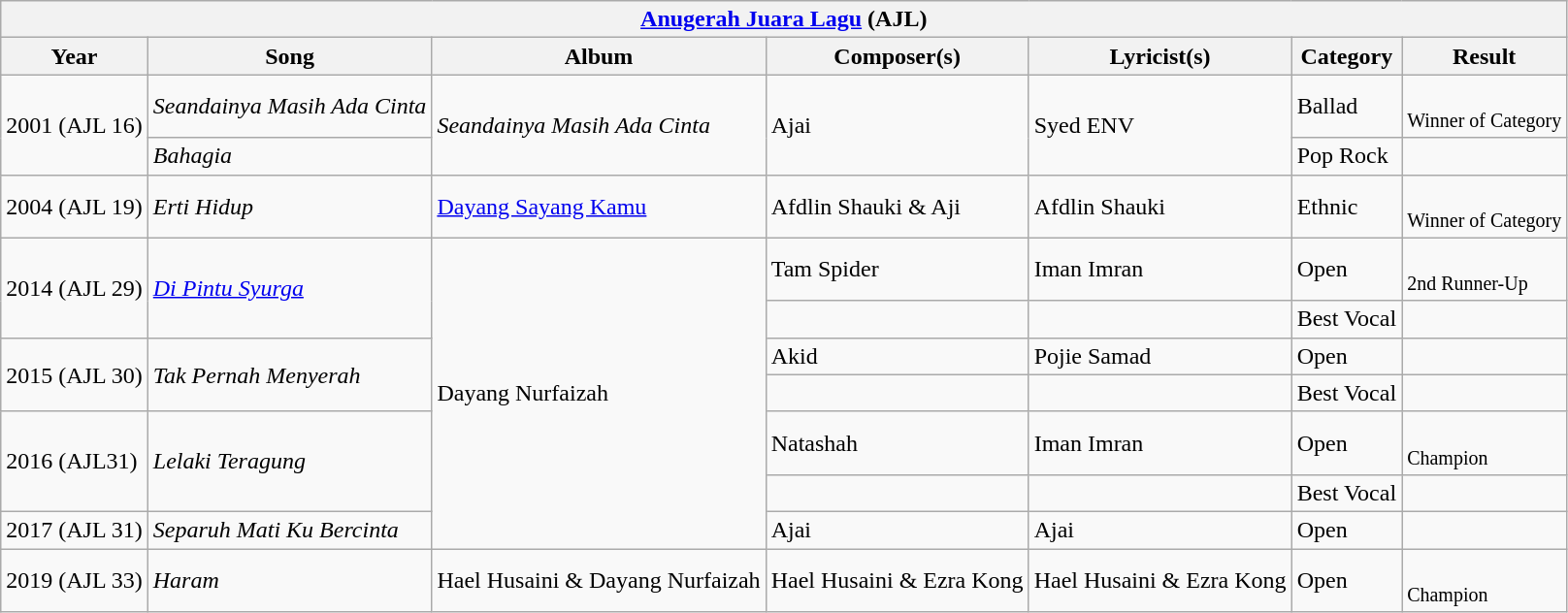<table class="wikitable">
<tr>
<th colspan="8"><a href='#'>Anugerah Juara Lagu</a> (AJL)</th>
</tr>
<tr>
<th>Year</th>
<th>Song</th>
<th>Album</th>
<th>Composer(s)</th>
<th>Lyricist(s)</th>
<th>Category</th>
<th>Result</th>
</tr>
<tr>
<td rowspan="2">2001 (AJL 16)</td>
<td><em>Seandainya Masih Ada Cinta</em></td>
<td rowspan="2"><em>Seandainya Masih Ada Cinta</em></td>
<td rowspan="2">Ajai</td>
<td rowspan="2">Syed ENV</td>
<td>Ballad</td>
<td><br><small>Winner of Category</small></td>
</tr>
<tr>
<td><em>Bahagia</em></td>
<td>Pop Rock</td>
<td></td>
</tr>
<tr>
<td>2004 (AJL 19)</td>
<td><em>Erti Hidup</em></td>
<td><a href='#'>Dayang Sayang Kamu</a></td>
<td>Afdlin Shauki & Aji</td>
<td>Afdlin Shauki</td>
<td>Ethnic</td>
<td><br><small>Winner of Category</small></td>
</tr>
<tr>
<td rowspan="2">2014 (AJL 29)</td>
<td rowspan="2"><em><a href='#'>Di Pintu Syurga</a></em></td>
<td rowspan="7">Dayang Nurfaizah</td>
<td>Tam Spider</td>
<td>Iman Imran</td>
<td>Open</td>
<td><br><small>2nd Runner-Up</small></td>
</tr>
<tr>
<td></td>
<td></td>
<td>Best Vocal</td>
<td></td>
</tr>
<tr>
<td rowspan="2">2015 (AJL 30)</td>
<td rowspan="2"><em>Tak Pernah Menyerah</em></td>
<td>Akid</td>
<td>Pojie Samad</td>
<td>Open</td>
<td></td>
</tr>
<tr>
<td></td>
<td></td>
<td>Best Vocal</td>
<td></td>
</tr>
<tr>
<td rowspan="2">2016 (AJL31)</td>
<td rowspan="2"><em>Lelaki Teragung</em></td>
<td>Natashah</td>
<td>Iman Imran</td>
<td>Open</td>
<td><br><small>Champion</small></td>
</tr>
<tr>
<td></td>
<td></td>
<td>Best Vocal</td>
<td></td>
</tr>
<tr>
<td>2017 (AJL 31)</td>
<td><em>Separuh Mati Ku Bercinta</em></td>
<td>Ajai</td>
<td>Ajai</td>
<td>Open</td>
<td></td>
</tr>
<tr>
<td>2019 (AJL 33)</td>
<td><em>Haram</em></td>
<td>Hael Husaini & Dayang Nurfaizah</td>
<td>Hael Husaini & Ezra Kong</td>
<td>Hael Husaini & Ezra Kong</td>
<td>Open</td>
<td><br><small>Champion</small></td>
</tr>
</table>
